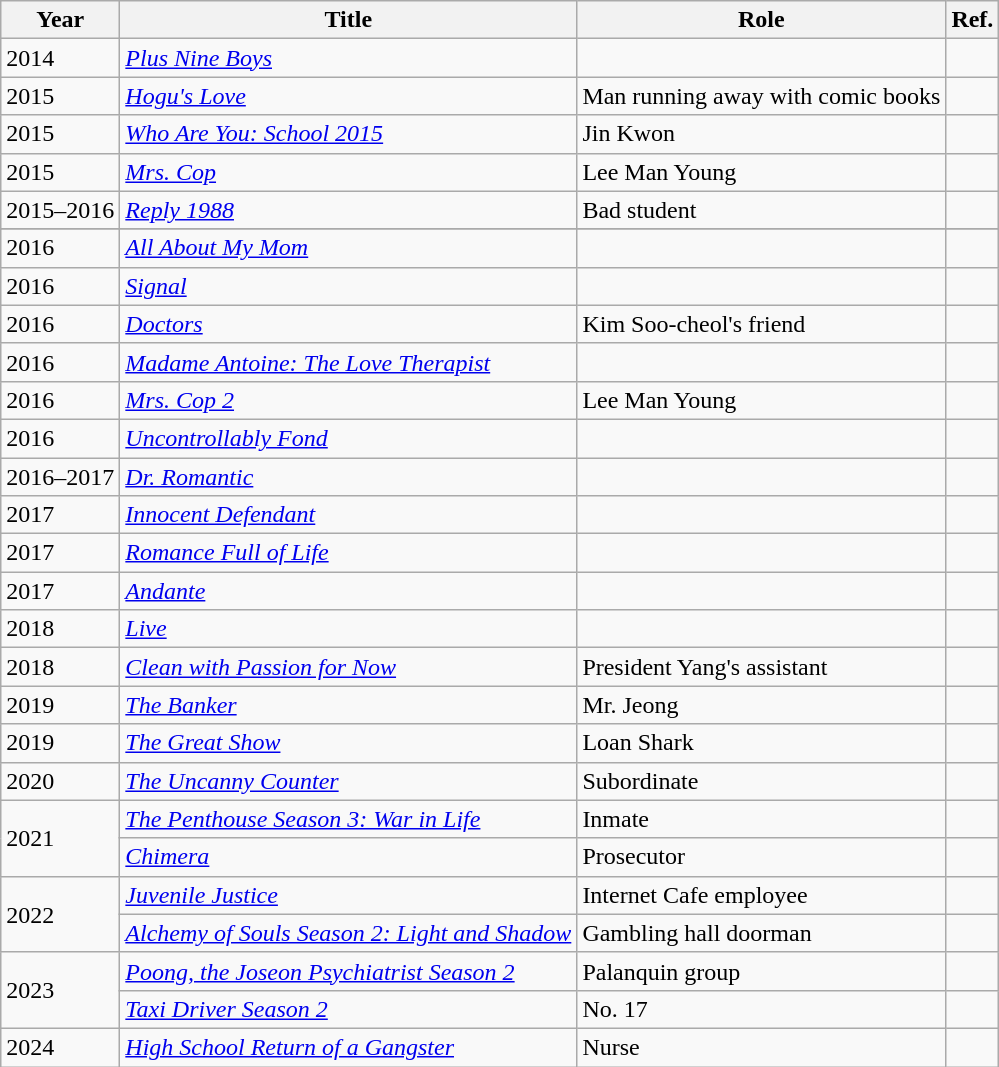<table class="wikitable">
<tr>
<th>Year</th>
<th>Title</th>
<th>Role</th>
<th>Ref.</th>
</tr>
<tr>
<td>2014</td>
<td><em><a href='#'>Plus Nine Boys</a></em></td>
<td></td>
<td></td>
</tr>
<tr>
<td>2015</td>
<td><em><a href='#'>Hogu's Love</a></em></td>
<td>Man running away with comic books</td>
<td></td>
</tr>
<tr>
<td>2015</td>
<td><em><a href='#'>Who Are You: School 2015</a></em></td>
<td>Jin Kwon</td>
<td></td>
</tr>
<tr>
<td>2015</td>
<td><em><a href='#'>Mrs. Cop</a></em></td>
<td>Lee Man Young</td>
<td></td>
</tr>
<tr>
<td>2015–2016</td>
<td><em><a href='#'>Reply 1988</a></em></td>
<td>Bad student</td>
<td></td>
</tr>
<tr>
</tr>
<tr>
<td>2016</td>
<td><em><a href='#'>All About My Mom</a></em></td>
<td></td>
<td></td>
</tr>
<tr>
<td>2016</td>
<td><em><a href='#'>Signal</a></em></td>
<td></td>
<td></td>
</tr>
<tr>
<td>2016</td>
<td><em><a href='#'>Doctors</a></em></td>
<td>Kim Soo-cheol's friend</td>
<td></td>
</tr>
<tr>
<td>2016</td>
<td><em><a href='#'>Madame Antoine: The Love Therapist</a></em></td>
<td></td>
<td></td>
</tr>
<tr>
<td>2016</td>
<td><em><a href='#'>Mrs. Cop 2</a></em></td>
<td>Lee Man Young</td>
<td></td>
</tr>
<tr>
<td>2016</td>
<td><em><a href='#'>Uncontrollably Fond</a></em></td>
<td></td>
<td></td>
</tr>
<tr>
<td>2016–2017</td>
<td><em><a href='#'>Dr. Romantic</a></em></td>
<td></td>
<td></td>
</tr>
<tr>
<td>2017</td>
<td><em><a href='#'>Innocent Defendant</a></em></td>
<td></td>
<td></td>
</tr>
<tr>
<td>2017</td>
<td><em><a href='#'>Romance Full of Life</a></em></td>
<td></td>
<td></td>
</tr>
<tr>
<td>2017</td>
<td><em><a href='#'>Andante</a></em></td>
<td></td>
<td></td>
</tr>
<tr>
<td>2018</td>
<td><em><a href='#'>Live</a></em></td>
<td></td>
<td></td>
</tr>
<tr>
<td>2018</td>
<td><em><a href='#'>Clean with Passion for Now</a></em></td>
<td>President Yang's assistant</td>
<td></td>
</tr>
<tr>
<td>2019</td>
<td><em><a href='#'>The Banker</a></em></td>
<td>Mr. Jeong</td>
<td></td>
</tr>
<tr>
<td>2019</td>
<td><em><a href='#'>The Great Show</a></em></td>
<td>Loan Shark</td>
<td></td>
</tr>
<tr>
<td>2020</td>
<td><em><a href='#'>The Uncanny Counter</a></em></td>
<td>Subordinate</td>
<td></td>
</tr>
<tr>
<td rowspan="2">2021</td>
<td><em><a href='#'>The Penthouse Season 3: War in Life</a></em></td>
<td>Inmate</td>
<td></td>
</tr>
<tr>
<td><em><a href='#'>Chimera</a></em></td>
<td>Prosecutor</td>
<td></td>
</tr>
<tr>
<td rowspan="2">2022</td>
<td><em><a href='#'>Juvenile Justice</a></em></td>
<td>Internet Cafe employee</td>
<td></td>
</tr>
<tr>
<td><em><a href='#'>Alchemy of Souls Season 2: Light and Shadow</a></em></td>
<td>Gambling hall doorman</td>
<td></td>
</tr>
<tr>
<td rowspan="2">2023</td>
<td><em><a href='#'>Poong, the Joseon Psychiatrist Season 2</a></em></td>
<td>Palanquin group</td>
<td></td>
</tr>
<tr>
<td><em><a href='#'>Taxi Driver Season 2</a></em></td>
<td>No. 17</td>
<td></td>
</tr>
<tr>
<td>2024</td>
<td><em><a href='#'>High School Return of a Gangster</a></em></td>
<td>Nurse</td>
<td></td>
</tr>
</table>
